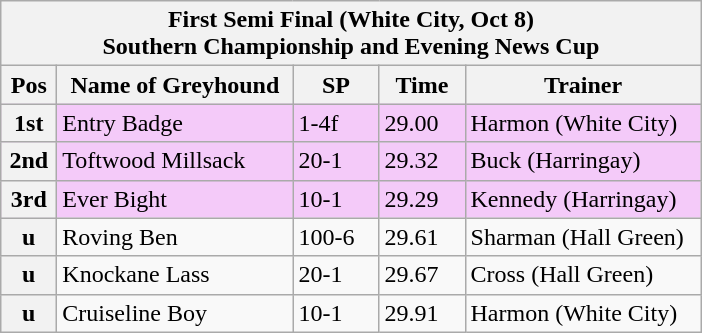<table class="wikitable">
<tr>
<th colspan="6">First Semi Final (White City, Oct 8)<br>Southern Championship and Evening News Cup</th>
</tr>
<tr>
<th width=30>Pos</th>
<th width=150>Name of Greyhound</th>
<th width=50>SP</th>
<th width=50>Time</th>
<th width=150>Trainer</th>
</tr>
<tr style="background: #f4caf9;">
<th>1st</th>
<td>Entry Badge</td>
<td>1-4f</td>
<td>29.00</td>
<td>Harmon (White City)</td>
</tr>
<tr style="background: #f4caf9;">
<th>2nd</th>
<td>Toftwood Millsack</td>
<td>20-1</td>
<td>29.32</td>
<td>Buck (Harringay)</td>
</tr>
<tr style="background: #f4caf9;">
<th>3rd</th>
<td>Ever Bight</td>
<td>10-1</td>
<td>29.29</td>
<td>Kennedy (Harringay)</td>
</tr>
<tr>
<th>u</th>
<td>Roving Ben</td>
<td>100-6</td>
<td>29.61</td>
<td>Sharman (Hall Green)</td>
</tr>
<tr>
<th>u</th>
<td>Knockane Lass</td>
<td>20-1</td>
<td>29.67</td>
<td>Cross (Hall Green)</td>
</tr>
<tr>
<th>u</th>
<td>Cruiseline Boy</td>
<td>10-1</td>
<td>29.91</td>
<td>Harmon (White City)</td>
</tr>
</table>
